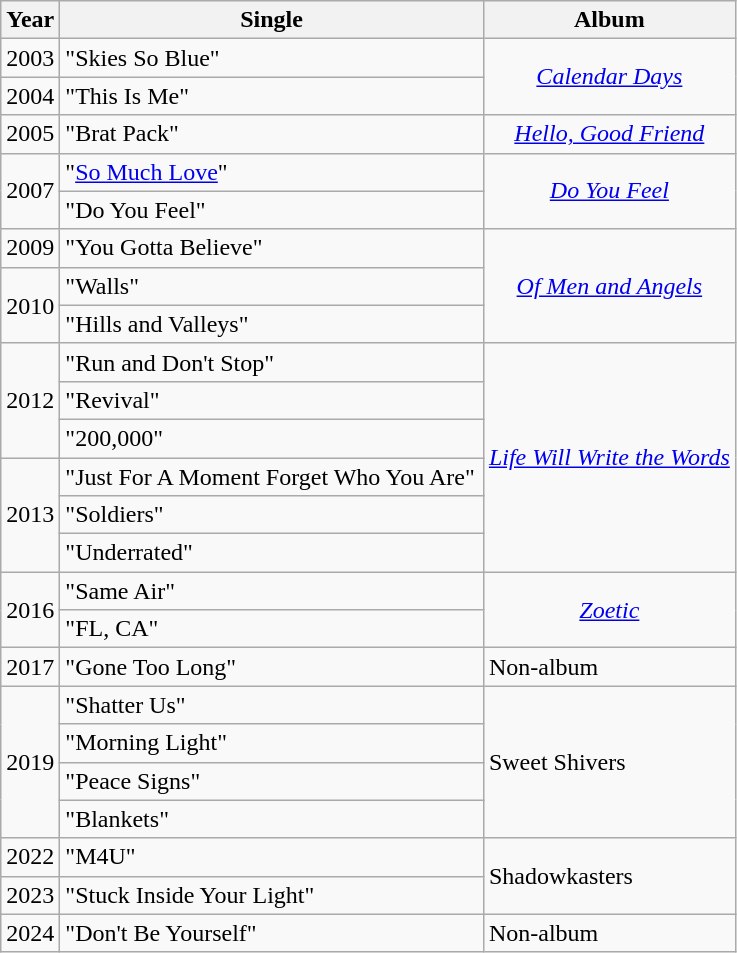<table class="wikitable">
<tr>
<th>Year</th>
<th width="275px">Single</th>
<th>Album</th>
</tr>
<tr>
<td>2003</td>
<td align="left">"Skies So Blue"</td>
<td align="center" rowspan="2"><em><a href='#'>Calendar Days</a></em></td>
</tr>
<tr>
<td>2004</td>
<td align="left">"This Is Me"</td>
</tr>
<tr>
<td>2005</td>
<td align="left">"Brat Pack"</td>
<td align="center"><em><a href='#'>Hello, Good Friend</a></em></td>
</tr>
<tr>
<td rowspan="2">2007</td>
<td align="left">"<a href='#'>So Much Love</a>"</td>
<td align="center" rowspan="2"><em><a href='#'>Do You Feel</a></em></td>
</tr>
<tr>
<td align="left">"Do You Feel"</td>
</tr>
<tr>
<td>2009</td>
<td align="left">"You Gotta Believe"</td>
<td align="center" rowspan="3"><em><a href='#'>Of Men and Angels</a></em></td>
</tr>
<tr>
<td rowspan="2">2010</td>
<td align="left">"Walls"</td>
</tr>
<tr>
<td align="left">"Hills and Valleys"</td>
</tr>
<tr>
<td rowspan="3">2012</td>
<td align="left">"Run and Don't Stop"</td>
<td align="center" rowspan="6"><em><a href='#'>Life Will Write the Words</a></em></td>
</tr>
<tr>
<td align="left">"Revival"</td>
</tr>
<tr>
<td align="left">"200,000"</td>
</tr>
<tr>
<td rowspan="3">2013</td>
<td align="left">"Just For A Moment Forget Who You Are"</td>
</tr>
<tr>
<td align="left">"Soldiers"</td>
</tr>
<tr>
<td align="left">"Underrated"</td>
</tr>
<tr>
<td rowspan="2">2016</td>
<td align="left">"Same Air"</td>
<td align="center" rowspan="2"><em><a href='#'>Zoetic</a></em></td>
</tr>
<tr>
<td align="left">"FL, CA"</td>
</tr>
<tr>
<td>2017</td>
<td>"Gone Too Long"</td>
<td>Non-album</td>
</tr>
<tr>
<td rowspan="4">2019</td>
<td>"Shatter Us"</td>
<td rowspan="4">Sweet Shivers</td>
</tr>
<tr>
<td>"Morning Light"</td>
</tr>
<tr>
<td>"Peace Signs"</td>
</tr>
<tr>
<td>"Blankets"</td>
</tr>
<tr>
<td>2022</td>
<td>"M4U"</td>
<td rowspan="2">Shadowkasters</td>
</tr>
<tr>
<td>2023</td>
<td>"Stuck Inside Your Light"</td>
</tr>
<tr>
<td>2024</td>
<td>"Don't Be Yourself"</td>
<td>Non-album</td>
</tr>
</table>
